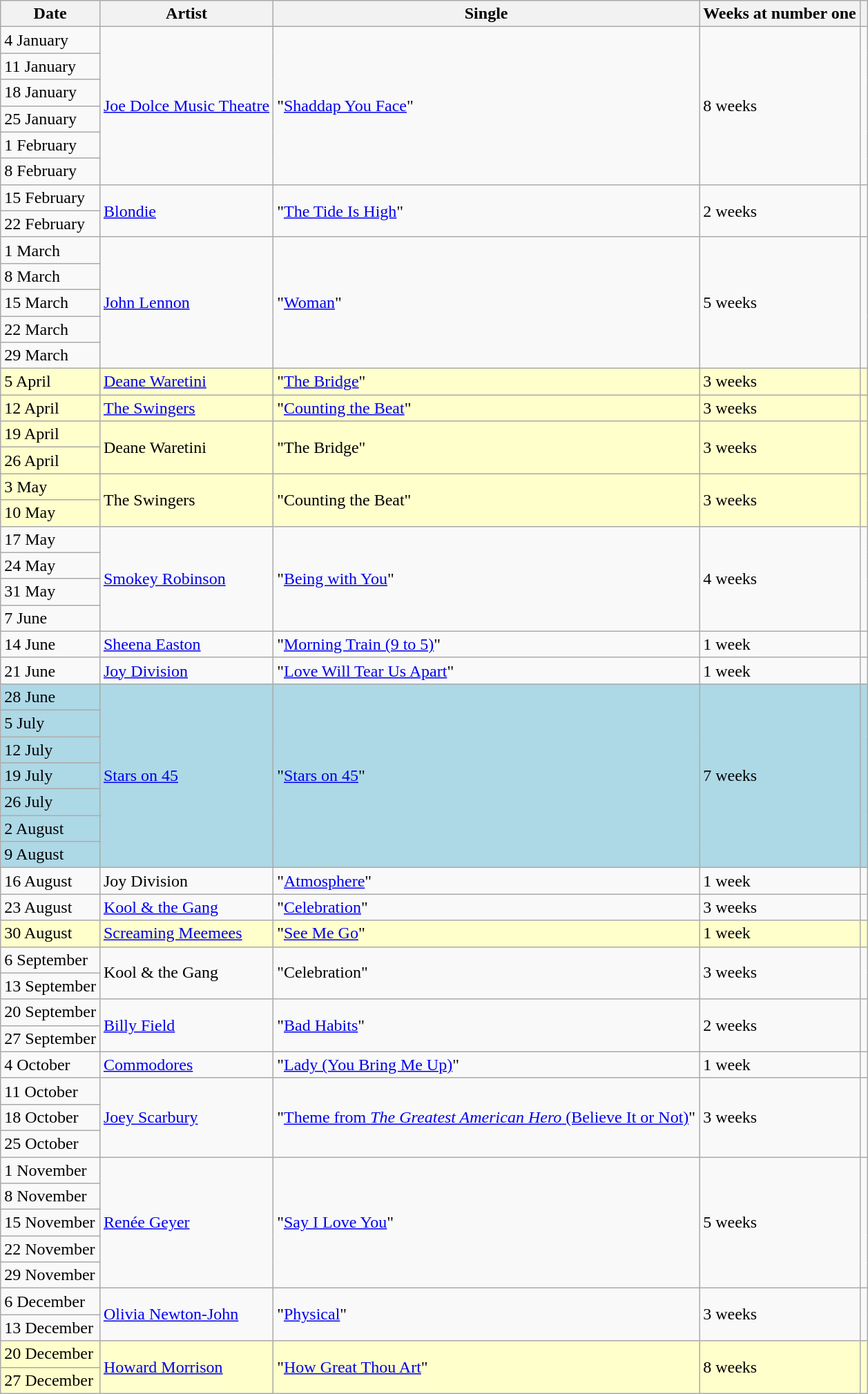<table class="wikitable">
<tr>
<th>Date</th>
<th>Artist</th>
<th>Single</th>
<th>Weeks at number one</th>
<th></th>
</tr>
<tr>
<td>4 January</td>
<td rowspan="6"><a href='#'>Joe Dolce Music Theatre</a></td>
<td rowspan="6">"<a href='#'>Shaddap You Face</a>"</td>
<td rowspan="6">8 weeks</td>
<td rowspan="6"></td>
</tr>
<tr>
<td>11 January</td>
</tr>
<tr>
<td>18 January</td>
</tr>
<tr>
<td>25 January</td>
</tr>
<tr>
<td>1 February</td>
</tr>
<tr>
<td>8 February</td>
</tr>
<tr>
<td>15 February</td>
<td rowspan="2"><a href='#'>Blondie</a></td>
<td rowspan="2">"<a href='#'>The Tide Is High</a>"</td>
<td rowspan="2">2 weeks</td>
<td rowspan="2"></td>
</tr>
<tr>
<td>22 February</td>
</tr>
<tr>
<td>1 March</td>
<td rowspan="5"><a href='#'>John Lennon</a></td>
<td rowspan="5">"<a href='#'>Woman</a>"</td>
<td rowspan="5">5 weeks</td>
<td rowspan="5"></td>
</tr>
<tr>
<td>8 March</td>
</tr>
<tr>
<td>15 March</td>
</tr>
<tr>
<td>22 March</td>
</tr>
<tr>
<td>29 March</td>
</tr>
<tr bgcolor="#FFFFCC">
<td>5 April</td>
<td><a href='#'>Deane Waretini</a></td>
<td>"<a href='#'>The Bridge</a>"</td>
<td>3 weeks</td>
<td></td>
</tr>
<tr bgcolor="#FFFFCC">
<td>12 April</td>
<td><a href='#'>The Swingers</a></td>
<td>"<a href='#'>Counting the Beat</a>"</td>
<td>3 weeks</td>
<td></td>
</tr>
<tr bgcolor="#FFFFCC">
<td>19 April</td>
<td rowspan="2">Deane Waretini</td>
<td rowspan="2">"The Bridge"</td>
<td rowspan="2">3 weeks</td>
<td rowspan="2"></td>
</tr>
<tr bgcolor="#FFFFCC">
<td>26 April</td>
</tr>
<tr bgcolor="#FFFFCC">
<td>3 May</td>
<td rowspan="2">The Swingers</td>
<td rowspan="2">"Counting the Beat"</td>
<td rowspan="2">3 weeks</td>
<td rowspan="2"></td>
</tr>
<tr bgcolor="#FFFFCC">
<td>10 May</td>
</tr>
<tr>
<td>17 May</td>
<td rowspan="4"><a href='#'>Smokey Robinson</a></td>
<td rowspan="4">"<a href='#'>Being with You</a>"</td>
<td rowspan="4">4 weeks</td>
<td rowspan="4"></td>
</tr>
<tr>
<td>24 May</td>
</tr>
<tr>
<td>31 May</td>
</tr>
<tr>
<td>7 June</td>
</tr>
<tr>
<td>14 June</td>
<td><a href='#'>Sheena Easton</a></td>
<td>"<a href='#'>Morning Train (9 to 5)</a>"</td>
<td>1 week</td>
<td></td>
</tr>
<tr>
<td>21 June</td>
<td><a href='#'>Joy Division</a></td>
<td>"<a href='#'>Love Will Tear Us Apart</a>"</td>
<td>1 week</td>
<td></td>
</tr>
<tr bgcolor="lightblue">
<td>28 June</td>
<td rowspan="7"><a href='#'>Stars on 45</a></td>
<td rowspan="7">"<a href='#'>Stars on 45</a>"</td>
<td rowspan="7">7 weeks</td>
<td rowspan="7"></td>
</tr>
<tr bgcolor="lightblue">
<td>5 July</td>
</tr>
<tr bgcolor="lightblue">
<td>12 July</td>
</tr>
<tr bgcolor="lightblue">
<td>19 July</td>
</tr>
<tr bgcolor="lightblue">
<td>26 July</td>
</tr>
<tr bgcolor="lightblue">
<td>2 August</td>
</tr>
<tr bgcolor="lightblue">
<td>9 August</td>
</tr>
<tr>
<td>16 August</td>
<td>Joy Division</td>
<td>"<a href='#'>Atmosphere</a>"</td>
<td>1 week</td>
<td></td>
</tr>
<tr>
<td>23 August</td>
<td><a href='#'>Kool & the Gang</a></td>
<td>"<a href='#'>Celebration</a>"</td>
<td>3 weeks</td>
<td></td>
</tr>
<tr bgcolor="#FFFFCC">
<td>30 August</td>
<td><a href='#'>Screaming Meemees</a></td>
<td>"<a href='#'>See Me Go</a>"</td>
<td>1 week</td>
<td></td>
</tr>
<tr>
<td>6 September</td>
<td rowspan="2">Kool & the Gang</td>
<td rowspan="2">"Celebration"</td>
<td rowspan="2">3 weeks</td>
<td rowspan="2"></td>
</tr>
<tr>
<td>13 September</td>
</tr>
<tr>
<td>20 September</td>
<td rowspan="2"><a href='#'>Billy Field</a></td>
<td rowspan="2">"<a href='#'>Bad Habits</a>"</td>
<td rowspan="2">2 weeks</td>
<td rowspan="2"></td>
</tr>
<tr>
<td>27 September</td>
</tr>
<tr>
<td>4 October</td>
<td><a href='#'>Commodores</a></td>
<td>"<a href='#'>Lady (You Bring Me Up)</a>"</td>
<td>1 week</td>
<td></td>
</tr>
<tr>
<td>11 October</td>
<td rowspan="3"><a href='#'>Joey Scarbury</a></td>
<td rowspan="3">"<a href='#'>Theme from <em>The Greatest American Hero</em> (Believe It or Not)</a>"</td>
<td rowspan="3">3 weeks</td>
<td rowspan="3"></td>
</tr>
<tr>
<td>18 October</td>
</tr>
<tr>
<td>25 October</td>
</tr>
<tr>
<td>1 November</td>
<td rowspan="5"><a href='#'>Renée Geyer</a></td>
<td rowspan="5">"<a href='#'>Say I Love You</a>"</td>
<td rowspan="5">5 weeks</td>
<td rowspan="5"></td>
</tr>
<tr>
<td>8 November</td>
</tr>
<tr>
<td>15 November</td>
</tr>
<tr>
<td>22 November</td>
</tr>
<tr>
<td>29 November</td>
</tr>
<tr>
<td>6 December</td>
<td rowspan="2"><a href='#'>Olivia Newton-John</a></td>
<td rowspan="2">"<a href='#'>Physical</a>"</td>
<td rowspan="2">3 weeks</td>
<td rowspan="2"></td>
</tr>
<tr>
<td>13 December</td>
</tr>
<tr bgcolor="#FFFFCC">
<td>20 December</td>
<td rowspan="2"><a href='#'>Howard Morrison</a></td>
<td rowspan="2">"<a href='#'>How Great Thou Art</a>"</td>
<td rowspan="2">8 weeks</td>
<td rowspan="2"></td>
</tr>
<tr bgcolor="#FFFFCC">
<td>27 December</td>
</tr>
</table>
